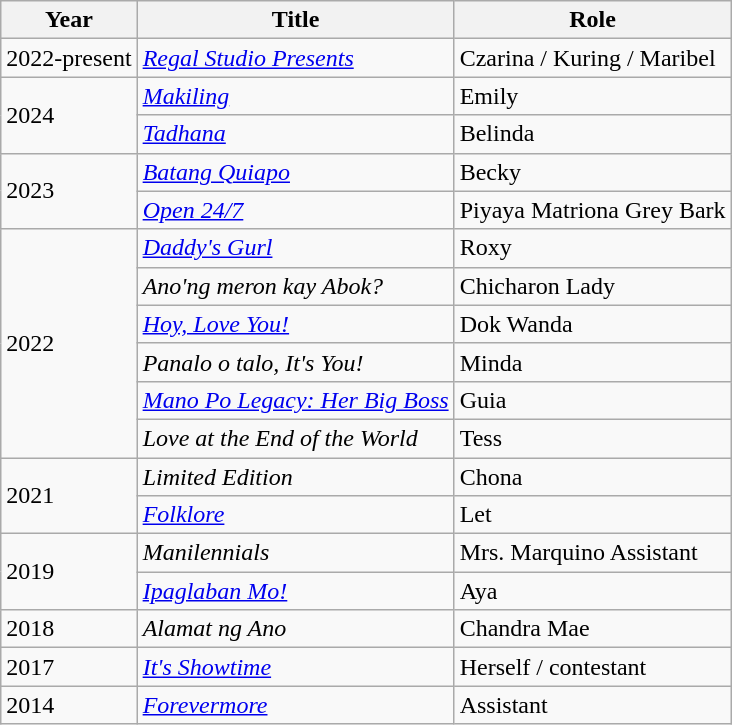<table class="wikitable sortable">
<tr>
<th>Year</th>
<th>Title</th>
<th>Role</th>
</tr>
<tr>
<td>2022-present</td>
<td><em><a href='#'>Regal Studio Presents</a></em></td>
<td>Czarina / Kuring / Maribel</td>
</tr>
<tr>
<td rowspan="2">2024</td>
<td><em><a href='#'>Makiling</a></em></td>
<td>Emily</td>
</tr>
<tr>
<td><em><a href='#'>Tadhana</a></em></td>
<td>Belinda</td>
</tr>
<tr>
<td rowspan="2">2023</td>
<td><em><a href='#'>Batang Quiapo</a></em></td>
<td>Becky</td>
</tr>
<tr>
<td><em><a href='#'>Open 24/7</a></em></td>
<td>Piyaya Matriona Grey Bark</td>
</tr>
<tr>
<td rowspan="6">2022</td>
<td><em><a href='#'>Daddy's Gurl</a></em></td>
<td>Roxy</td>
</tr>
<tr>
<td><em>Ano'ng meron kay Abok?</em></td>
<td>Chicharon Lady</td>
</tr>
<tr>
<td><em><a href='#'>Hoy, Love You!</a></em></td>
<td>Dok Wanda</td>
</tr>
<tr>
<td><em>Panalo o talo, It's You!</em></td>
<td>Minda</td>
</tr>
<tr>
<td><em><a href='#'>Mano Po Legacy: Her Big Boss</a></em></td>
<td>Guia</td>
</tr>
<tr>
<td><em>Love at the End of the World</em></td>
<td>Tess</td>
</tr>
<tr>
<td rowspan="2">2021</td>
<td><em>Limited Edition</em></td>
<td>Chona</td>
</tr>
<tr>
<td><em><a href='#'>Folklore</a></em></td>
<td>Let</td>
</tr>
<tr>
<td rowspan="2">2019</td>
<td><em>Manilennials</em></td>
<td>Mrs. Marquino Assistant</td>
</tr>
<tr>
<td><em><a href='#'>Ipaglaban Mo!</a></em></td>
<td>Aya</td>
</tr>
<tr>
<td>2018</td>
<td><em>Alamat ng Ano</em></td>
<td>Chandra Mae</td>
</tr>
<tr>
<td>2017</td>
<td><em><a href='#'>It's Showtime</a></em></td>
<td>Herself / contestant</td>
</tr>
<tr>
<td>2014</td>
<td><em><a href='#'>Forevermore</a></em></td>
<td>Assistant</td>
</tr>
</table>
